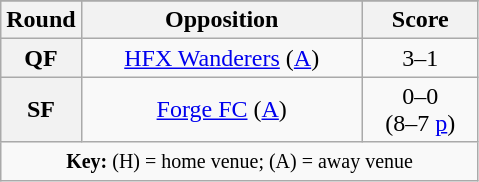<table class="wikitable plainrowheaders" style="text-align:center;margin:0">
<tr>
</tr>
<tr>
<th scope="col" style="width:25px">Round</th>
<th scope="col" style="width:180px">Opposition</th>
<th scope="col" style="width:70px">Score</th>
</tr>
<tr>
<th scope=row style="text-align:center">QF</th>
<td><a href='#'>HFX Wanderers</a> (<a href='#'>A</a>)</td>
<td>3–1</td>
</tr>
<tr>
<th scope=row style="text-align:center">SF</th>
<td><a href='#'>Forge FC</a> (<a href='#'>A</a>)</td>
<td>0–0<br>(8–7 <a href='#'>p</a>)</td>
</tr>
<tr>
<td colspan="3"><small><strong>Key:</strong> (H) = home venue; (A) = away venue</small></td>
</tr>
</table>
